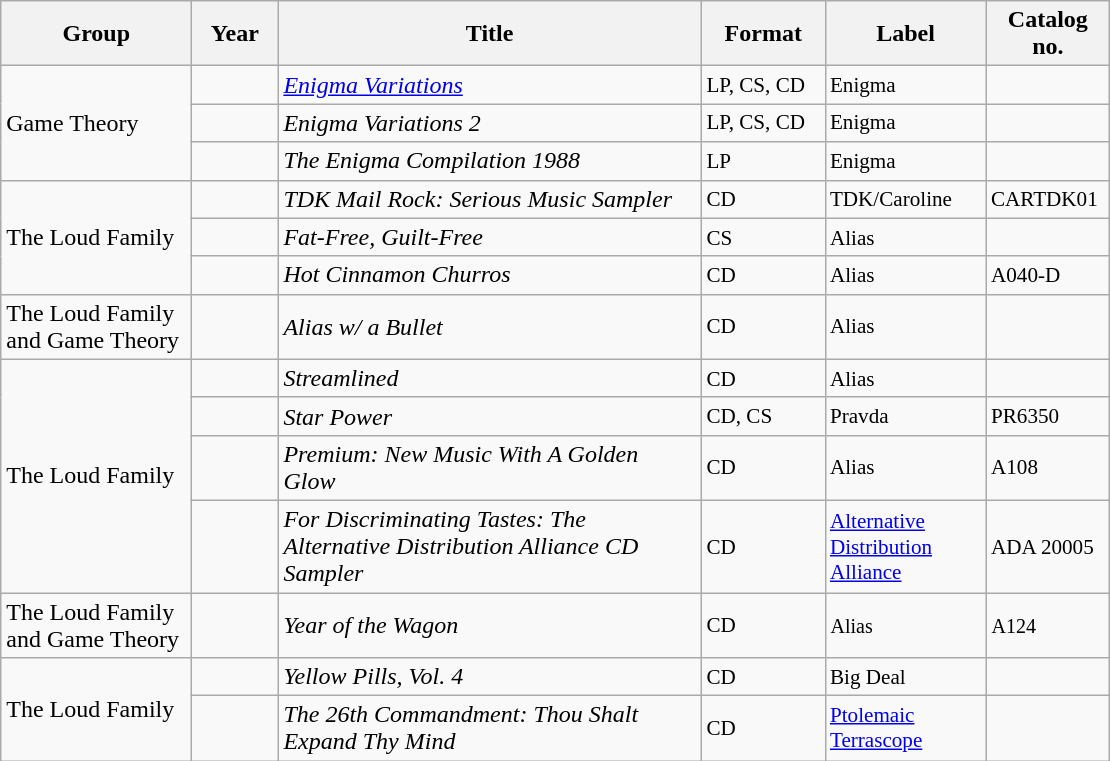<table class="wikitable">
<tr>
<th style="width:120px;">Group</th>
<th style="width:50px;">Year</th>
<th style="width:275px;">Title</th>
<th style="width:75px;">Format</th>
<th style="width:100px;">Label</th>
<th style="width:75px;">Catalog no.</th>
</tr>
<tr>
<td rowspan="3">Game Theory</td>
<td></td>
<td><em><a href='#'>Enigma Variations</a></em> </td>
<td style="font-size:88%;">LP, CS, CD</td>
<td style="font-size:88%;">Enigma</td>
<td></td>
</tr>
<tr>
<td></td>
<td><em>Enigma Variations 2</em> </td>
<td style="font-size:88%;">LP, CS, CD</td>
<td style="font-size:88%;">Enigma</td>
<td></td>
</tr>
<tr>
<td></td>
<td><em>The Enigma Compilation 1988</em> </td>
<td style="font-size:88%;">LP</td>
<td style="font-size:88%;">Enigma</td>
<td></td>
</tr>
<tr>
<td rowspan="3">The Loud Family</td>
<td></td>
<td><em>TDK Mail Rock: Serious Music Sampler</em> </td>
<td style="font-size:88%;">CD</td>
<td style="font-size:88%;">TDK/Caroline</td>
<td style="font-size:88%;">CARTDK01</td>
</tr>
<tr>
<td></td>
<td><em>Fat-Free, Guilt-Free</em> </td>
<td style="font-size:88%;">CS</td>
<td style="font-size:88%;">Alias</td>
<td></td>
</tr>
<tr>
<td></td>
<td><em>Hot Cinnamon Churros</em> </td>
<td style="font-size:88%;">CD</td>
<td style="font-size:88%;">Alias</td>
<td style="font-size:88%;">A040-D</td>
</tr>
<tr>
<td>The Loud Family and Game Theory</td>
<td></td>
<td><em>Alias w/ a Bullet</em> </td>
<td style="font-size:88%;">CD</td>
<td style="font-size:88%;">Alias</td>
<td></td>
</tr>
<tr>
<td rowspan="4">The Loud Family</td>
<td></td>
<td><em>Streamlined</em></td>
<td style="font-size:88%;">CD</td>
<td style="font-size:88%;">Alias</td>
<td></td>
</tr>
<tr>
<td></td>
<td><em>Star Power</em> </td>
<td style="font-size:88%;">CD, CS</td>
<td style="font-size:88%;">Pravda</td>
<td style="font-size:88%;">PR6350</td>
</tr>
<tr>
<td></td>
<td><em>Premium: New Music With A Golden Glow</em> </td>
<td style="font-size:88%;">CD</td>
<td style="font-size:88%;">Alias</td>
<td style="font-size:88%;">A108</td>
</tr>
<tr>
<td></td>
<td><em>For Discriminating Tastes: The Alternative Distribution Alliance CD Sampler</em> </td>
<td style="font-size:88%;">CD</td>
<td style="font-size:88%;"><a href='#'>Alternative Distribution Alliance</a></td>
<td style="font-size:88%;">ADA 20005</td>
</tr>
<tr>
<td>The Loud Family and Game Theory</td>
<td></td>
<td><em>Year of the Wagon</em> </td>
<td style="font-size:88%;">CD</td>
<td><small>Alias</small></td>
<td><small>A124</small></td>
</tr>
<tr>
<td rowspan="2">The Loud Family</td>
<td></td>
<td><em>Yellow Pills, Vol. 4</em>  </td>
<td style="font-size:88%;">CD</td>
<td style="font-size:88%;">Big Deal</td>
<td></td>
</tr>
<tr>
<td></td>
<td><em> The 26th Commandment: Thou Shalt Expand Thy Mind</em>  </td>
<td style="font-size:88%;">CD</td>
<td style="font-size:88%;"><a href='#'>Ptolemaic Terrascope</a></td>
<td></td>
</tr>
</table>
